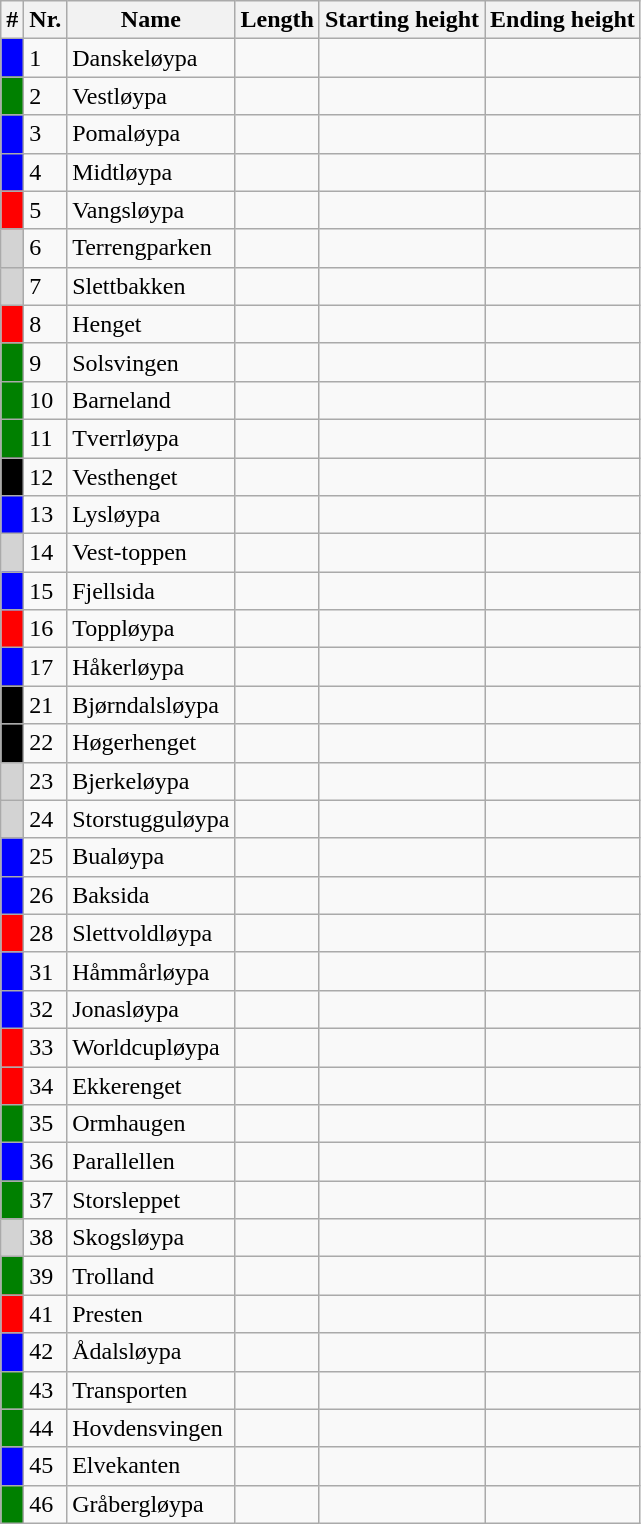<table class="wikitable sortable">
<tr>
<th>#</th>
<th>Nr.</th>
<th>Name</th>
<th>Length</th>
<th>Starting height</th>
<th>Ending height</th>
</tr>
<tr>
<td bgcolor="blue"> </td>
<td>1</td>
<td>Danskeløypa</td>
<td></td>
<td></td>
<td></td>
</tr>
<tr>
<td bgcolor="green"></td>
<td>2</td>
<td>Vestløypa</td>
<td></td>
<td></td>
<td></td>
</tr>
<tr>
<td bgcolor="blue"></td>
<td>3</td>
<td>Pomaløypa</td>
<td></td>
<td></td>
<td></td>
</tr>
<tr>
<td bgcolor="blue"></td>
<td>4</td>
<td>Midtløypa</td>
<td></td>
<td></td>
<td></td>
</tr>
<tr>
<td bgcolor="red"></td>
<td>5</td>
<td>Vangsløypa</td>
<td></td>
<td></td>
<td></td>
</tr>
<tr>
<td bgcolor="lightgrey"></td>
<td>6</td>
<td>Terrengparken</td>
<td></td>
<td></td>
<td></td>
</tr>
<tr>
<td bgcolor="lightgrey"></td>
<td>7</td>
<td>Slettbakken</td>
<td></td>
<td></td>
<td></td>
</tr>
<tr>
<td bgcolor="red"></td>
<td>8</td>
<td>Henget</td>
<td></td>
<td></td>
<td></td>
</tr>
<tr>
<td bgcolor="green"></td>
<td>9</td>
<td>Solsvingen</td>
<td></td>
<td></td>
<td></td>
</tr>
<tr>
<td bgcolor="green"></td>
<td>10</td>
<td>Barneland</td>
<td></td>
<td></td>
<td></td>
</tr>
<tr>
<td bgcolor="green"></td>
<td>11</td>
<td>Tverrløypa</td>
<td></td>
<td></td>
<td></td>
</tr>
<tr>
<td bgcolor="black"></td>
<td>12</td>
<td>Vesthenget</td>
<td></td>
<td></td>
<td></td>
</tr>
<tr>
<td bgcolor="blue"></td>
<td>13</td>
<td>Lysløypa</td>
<td></td>
<td></td>
<td></td>
</tr>
<tr>
<td bgcolor="lightgrey"></td>
<td>14</td>
<td>Vest-toppen</td>
<td></td>
<td></td>
<td></td>
</tr>
<tr>
<td bgcolor="blue"></td>
<td>15</td>
<td>Fjellsida</td>
<td></td>
<td></td>
<td></td>
</tr>
<tr>
<td bgcolor="red"></td>
<td>16</td>
<td>Toppløypa</td>
<td></td>
<td></td>
<td></td>
</tr>
<tr>
<td bgcolor="blue"></td>
<td>17</td>
<td>Håkerløypa</td>
<td></td>
<td></td>
<td></td>
</tr>
<tr>
<td bgcolor="black"></td>
<td>21</td>
<td>Bjørndalsløypa</td>
<td></td>
<td></td>
<td></td>
</tr>
<tr>
<td bgcolor="black"></td>
<td>22</td>
<td>Høgerhenget</td>
<td></td>
<td></td>
<td></td>
</tr>
<tr>
<td bgcolor="lightgrey"></td>
<td>23</td>
<td>Bjerkeløypa</td>
<td></td>
<td></td>
<td></td>
</tr>
<tr>
<td bgcolor="lightgrey"></td>
<td>24</td>
<td>Storstugguløypa</td>
<td></td>
<td></td>
<td></td>
</tr>
<tr>
<td bgcolor="blue"></td>
<td>25</td>
<td>Bualøypa</td>
<td></td>
<td></td>
<td></td>
</tr>
<tr>
<td bgcolor="blue"></td>
<td>26</td>
<td>Baksida</td>
<td></td>
<td></td>
<td></td>
</tr>
<tr>
<td bgcolor="red"></td>
<td>28</td>
<td>Slettvoldløypa</td>
<td></td>
<td></td>
<td></td>
</tr>
<tr>
<td bgcolor="blue"></td>
<td>31</td>
<td>Håmmårløypa</td>
<td></td>
<td></td>
<td></td>
</tr>
<tr>
<td bgcolor="blue"></td>
<td>32</td>
<td>Jonasløypa</td>
<td></td>
<td></td>
<td></td>
</tr>
<tr>
<td bgcolor="red"></td>
<td>33</td>
<td>Worldcupløypa</td>
<td></td>
<td></td>
<td></td>
</tr>
<tr>
<td bgcolor="red"></td>
<td>34</td>
<td>Ekkerenget</td>
<td></td>
<td></td>
<td></td>
</tr>
<tr>
<td bgcolor="green"></td>
<td>35</td>
<td>Ormhaugen</td>
<td></td>
<td></td>
<td></td>
</tr>
<tr>
<td bgcolor="blue"></td>
<td>36</td>
<td>Parallellen</td>
<td></td>
<td></td>
<td></td>
</tr>
<tr>
<td bgcolor="green"></td>
<td>37</td>
<td>Storsleppet</td>
<td></td>
<td></td>
<td></td>
</tr>
<tr>
<td bgcolor="lightgrey"></td>
<td>38</td>
<td>Skogsløypa</td>
<td></td>
<td></td>
<td></td>
</tr>
<tr>
<td bgcolor="green"></td>
<td>39</td>
<td>Trolland</td>
<td></td>
<td></td>
<td></td>
</tr>
<tr>
<td bgcolor="red"></td>
<td>41</td>
<td>Presten</td>
<td></td>
<td></td>
<td></td>
</tr>
<tr>
<td bgcolor="blue"></td>
<td>42</td>
<td>Ådalsløypa</td>
<td></td>
<td></td>
<td></td>
</tr>
<tr>
<td bgcolor="green"></td>
<td>43</td>
<td>Transporten</td>
<td></td>
<td></td>
<td></td>
</tr>
<tr>
<td bgcolor="green"></td>
<td>44</td>
<td>Hovdensvingen</td>
<td></td>
<td></td>
<td></td>
</tr>
<tr>
<td bgcolor="blue"></td>
<td>45</td>
<td>Elvekanten</td>
<td></td>
<td></td>
<td></td>
</tr>
<tr>
<td bgcolor="green"></td>
<td>46</td>
<td>Gråbergløypa</td>
<td></td>
<td></td>
<td></td>
</tr>
</table>
